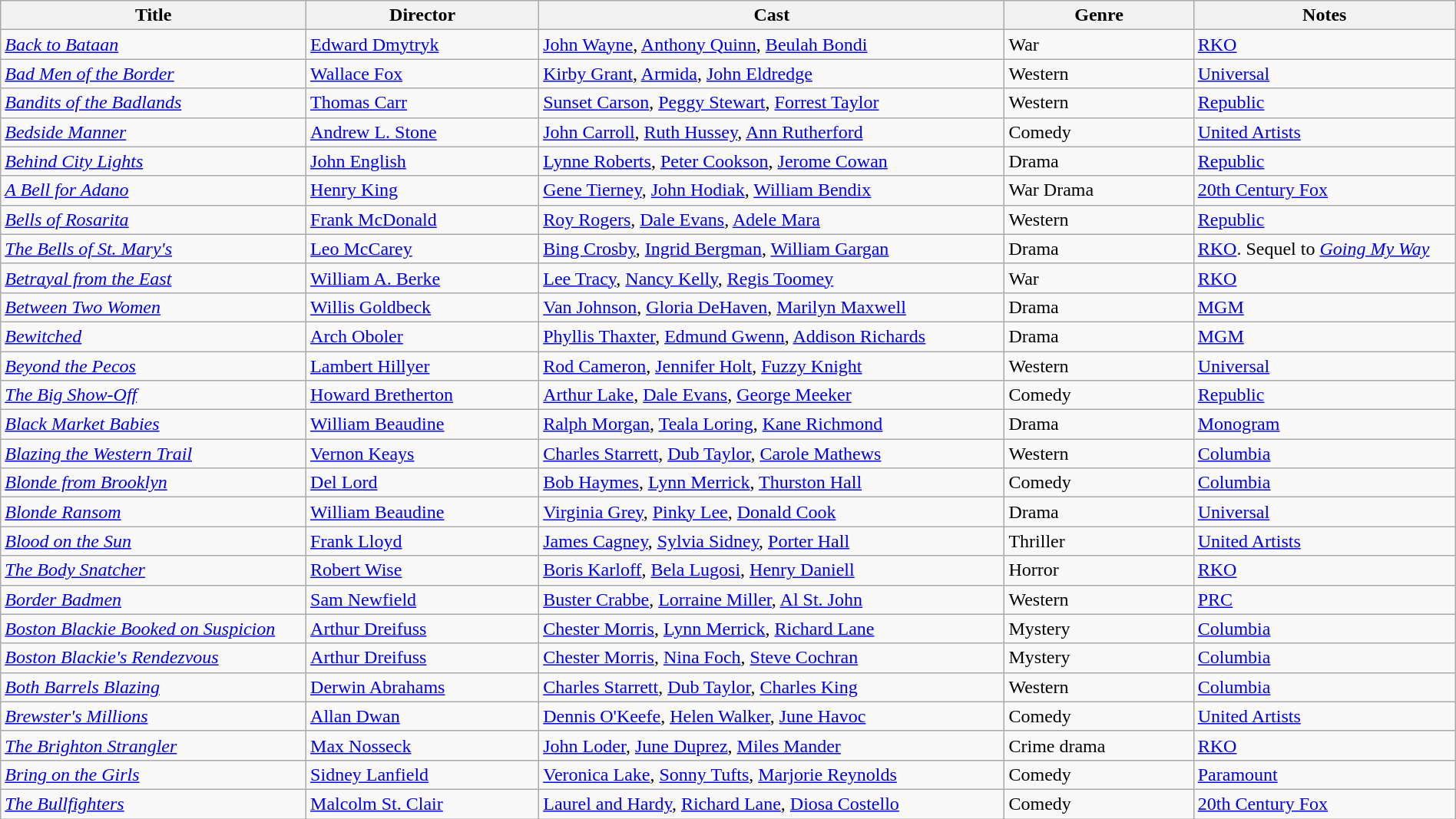<table class="wikitable" style="width:100%;">
<tr>
<th style="width:21%;">Title</th>
<th style="width:16%;">Director</th>
<th style="width:32%;">Cast</th>
<th style="width:13%;">Genre</th>
<th style="width:18%;">Notes</th>
</tr>
<tr>
<td><em><a href='#'>Back to Bataan</a></em></td>
<td><a href='#'>Edward Dmytryk</a></td>
<td><a href='#'>John Wayne</a>, <a href='#'>Anthony Quinn</a>, <a href='#'>Beulah Bondi</a></td>
<td>War</td>
<td><a href='#'>RKO</a></td>
</tr>
<tr>
<td><em><a href='#'>Bad Men of the Border</a></em></td>
<td><a href='#'>Wallace Fox</a></td>
<td><a href='#'>Kirby Grant</a>, <a href='#'>Armida</a>, <a href='#'>John Eldredge</a></td>
<td>Western</td>
<td><a href='#'>Universal</a></td>
</tr>
<tr>
<td><em><a href='#'>Bandits of the Badlands</a></em></td>
<td><a href='#'>Thomas Carr</a></td>
<td><a href='#'>Sunset Carson</a>, <a href='#'>Peggy Stewart</a>, <a href='#'>Forrest Taylor</a></td>
<td>Western</td>
<td><a href='#'>Republic</a></td>
</tr>
<tr>
<td><em><a href='#'>Bedside Manner</a></em></td>
<td><a href='#'>Andrew L. Stone</a></td>
<td><a href='#'>John Carroll</a>, <a href='#'>Ruth Hussey</a>, <a href='#'>Ann Rutherford</a></td>
<td>Comedy</td>
<td><a href='#'>United Artists</a></td>
</tr>
<tr>
<td><em><a href='#'>Behind City Lights</a></em></td>
<td><a href='#'>John English</a></td>
<td><a href='#'>Lynne Roberts</a>, <a href='#'>Peter Cookson</a>, <a href='#'>Jerome Cowan</a></td>
<td>Drama</td>
<td><a href='#'>Republic</a></td>
</tr>
<tr>
<td><em><a href='#'>A Bell for Adano</a></em></td>
<td><a href='#'>Henry King</a></td>
<td><a href='#'>Gene Tierney</a>, <a href='#'>John Hodiak</a>, <a href='#'>William Bendix</a></td>
<td>War Drama</td>
<td><a href='#'>20th Century Fox</a></td>
</tr>
<tr>
<td><em><a href='#'>Bells of Rosarita</a></em></td>
<td><a href='#'>Frank McDonald</a></td>
<td><a href='#'>Roy Rogers</a>, <a href='#'>Dale Evans</a>, <a href='#'>Adele Mara</a></td>
<td>Western</td>
<td><a href='#'>Republic</a></td>
</tr>
<tr>
<td><em><a href='#'>The Bells of St. Mary's</a></em></td>
<td><a href='#'>Leo McCarey</a></td>
<td><a href='#'>Bing Crosby</a>, <a href='#'>Ingrid Bergman</a>, <a href='#'>William Gargan</a></td>
<td>Drama</td>
<td><a href='#'>RKO</a>. Sequel to <em><a href='#'>Going My Way</a></em></td>
</tr>
<tr>
<td><em><a href='#'>Betrayal from the East</a></em></td>
<td><a href='#'>William A. Berke</a></td>
<td><a href='#'>Lee Tracy</a>, <a href='#'>Nancy Kelly</a>, <a href='#'>Regis Toomey</a></td>
<td>War</td>
<td><a href='#'>RKO</a></td>
</tr>
<tr>
<td><em><a href='#'>Between Two Women</a></em></td>
<td><a href='#'>Willis Goldbeck</a></td>
<td><a href='#'>Van Johnson</a>, <a href='#'>Gloria DeHaven</a>, <a href='#'>Marilyn Maxwell</a></td>
<td>Drama</td>
<td><a href='#'>MGM</a></td>
</tr>
<tr>
<td><em><a href='#'>Bewitched</a></em></td>
<td><a href='#'>Arch Oboler</a></td>
<td><a href='#'>Phyllis Thaxter</a>, <a href='#'>Edmund Gwenn</a>, <a href='#'>Addison Richards</a></td>
<td>Drama</td>
<td><a href='#'>MGM</a></td>
</tr>
<tr>
<td><em><a href='#'>Beyond the Pecos</a></em></td>
<td><a href='#'>Lambert Hillyer</a></td>
<td><a href='#'>Rod Cameron</a>, <a href='#'>Jennifer Holt</a>, <a href='#'>Fuzzy Knight</a></td>
<td>Western</td>
<td><a href='#'>Universal</a></td>
</tr>
<tr>
<td><em><a href='#'>The Big Show-Off</a></em></td>
<td><a href='#'>Howard Bretherton</a></td>
<td><a href='#'>Arthur Lake</a>, <a href='#'>Dale Evans</a>, <a href='#'>George Meeker</a></td>
<td>Comedy</td>
<td><a href='#'>Republic</a></td>
</tr>
<tr>
<td><em><a href='#'>Black Market Babies</a></em></td>
<td><a href='#'>William Beaudine</a></td>
<td><a href='#'>Ralph Morgan</a>, <a href='#'>Teala Loring</a>, <a href='#'>Kane Richmond</a></td>
<td>Drama</td>
<td><a href='#'>Monogram</a></td>
</tr>
<tr>
<td><em><a href='#'>Blazing the Western Trail</a></em></td>
<td><a href='#'>Vernon Keays</a></td>
<td><a href='#'>Charles Starrett</a>, <a href='#'>Dub Taylor</a>, <a href='#'>Carole Mathews</a></td>
<td>Western</td>
<td><a href='#'>Columbia</a></td>
</tr>
<tr>
<td><em><a href='#'>Blonde from Brooklyn</a></em></td>
<td><a href='#'>Del Lord</a></td>
<td><a href='#'>Bob Haymes</a>, <a href='#'>Lynn Merrick</a>, <a href='#'>Thurston Hall</a></td>
<td>Comedy</td>
<td><a href='#'>Columbia</a></td>
</tr>
<tr>
<td><em><a href='#'>Blonde Ransom</a></em></td>
<td><a href='#'>William Beaudine</a></td>
<td><a href='#'>Virginia Grey</a>, <a href='#'>Pinky Lee</a>, <a href='#'>Donald Cook</a></td>
<td>Drama</td>
<td><a href='#'>Universal</a></td>
</tr>
<tr>
<td><em><a href='#'>Blood on the Sun</a></em></td>
<td><a href='#'>Frank Lloyd</a></td>
<td><a href='#'>James Cagney</a>, <a href='#'>Sylvia Sidney</a>, <a href='#'>Porter Hall</a></td>
<td>Thriller</td>
<td><a href='#'>United Artists</a></td>
</tr>
<tr>
<td><em><a href='#'>The Body Snatcher</a></em></td>
<td><a href='#'>Robert Wise</a></td>
<td><a href='#'>Boris Karloff</a>, <a href='#'>Bela Lugosi</a>, <a href='#'>Henry Daniell</a></td>
<td>Horror</td>
<td><a href='#'>RKO</a></td>
</tr>
<tr>
<td><em><a href='#'>Border Badmen</a></em></td>
<td><a href='#'>Sam Newfield</a></td>
<td><a href='#'>Buster Crabbe</a>, <a href='#'>Lorraine Miller</a>, <a href='#'>Al St. John</a></td>
<td>Western</td>
<td><a href='#'>PRC</a></td>
</tr>
<tr>
<td><em><a href='#'>Boston Blackie Booked on Suspicion</a></em></td>
<td><a href='#'>Arthur Dreifuss</a></td>
<td><a href='#'>Chester Morris</a>, <a href='#'>Lynn Merrick</a>, <a href='#'>Richard Lane</a></td>
<td>Mystery</td>
<td><a href='#'>Columbia</a></td>
</tr>
<tr>
<td><em><a href='#'>Boston Blackie's Rendezvous</a></em></td>
<td><a href='#'>Arthur Dreifuss</a></td>
<td><a href='#'>Chester Morris</a>, <a href='#'>Nina Foch</a>, <a href='#'>Steve Cochran</a></td>
<td>Mystery</td>
<td><a href='#'>Columbia</a></td>
</tr>
<tr>
<td><em><a href='#'>Both Barrels Blazing</a></em></td>
<td><a href='#'>Derwin Abrahams</a></td>
<td><a href='#'>Charles Starrett</a>, <a href='#'>Dub Taylor</a>, <a href='#'>Charles King</a></td>
<td>Western</td>
<td><a href='#'>Columbia</a></td>
</tr>
<tr>
<td><em><a href='#'>Brewster's Millions</a></em></td>
<td><a href='#'>Allan Dwan</a></td>
<td><a href='#'>Dennis O'Keefe</a>, <a href='#'>Helen Walker</a>, <a href='#'>June Havoc</a></td>
<td>Comedy</td>
<td><a href='#'>United Artists</a></td>
</tr>
<tr>
<td><em><a href='#'>The Brighton Strangler</a></em></td>
<td><a href='#'>Max Nosseck</a></td>
<td><a href='#'>John Loder</a>, <a href='#'>June Duprez</a>, <a href='#'>Miles Mander</a></td>
<td>Crime drama</td>
<td><a href='#'>RKO</a></td>
</tr>
<tr>
<td><em><a href='#'>Bring on the Girls</a></em></td>
<td><a href='#'>Sidney Lanfield</a></td>
<td><a href='#'>Veronica Lake</a>, <a href='#'>Sonny Tufts</a>, <a href='#'>Marjorie Reynolds</a></td>
<td>Comedy</td>
<td><a href='#'>Paramount</a></td>
</tr>
<tr>
<td><em><a href='#'>The Bullfighters</a></em></td>
<td><a href='#'>Malcolm St. Clair</a></td>
<td><a href='#'>Laurel and Hardy</a>, <a href='#'>Richard Lane</a>, <a href='#'>Diosa Costello</a></td>
<td>Comedy</td>
<td><a href='#'>20th Century Fox</a></td>
</tr>
</table>
